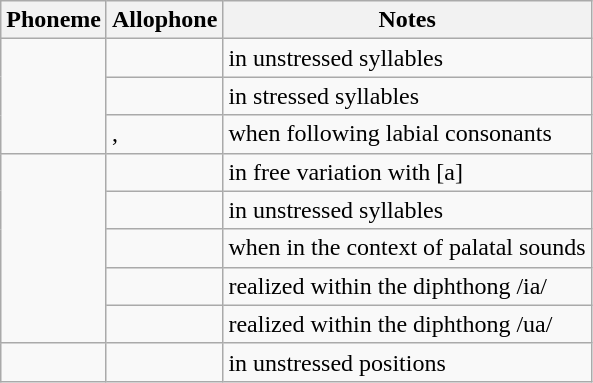<table class="wikitable">
<tr>
<th>Phoneme</th>
<th>Allophone</th>
<th>Notes</th>
</tr>
<tr>
<td rowspan="3"></td>
<td></td>
<td>in unstressed syllables</td>
</tr>
<tr>
<td></td>
<td>in stressed syllables</td>
</tr>
<tr>
<td>, </td>
<td>when following labial consonants</td>
</tr>
<tr>
<td rowspan="5"></td>
<td></td>
<td>in free variation with [a]</td>
</tr>
<tr>
<td></td>
<td>in unstressed syllables</td>
</tr>
<tr>
<td></td>
<td>when in the context of palatal sounds</td>
</tr>
<tr>
<td></td>
<td>realized within the diphthong /ia/</td>
</tr>
<tr>
<td></td>
<td>realized within the diphthong /ua/</td>
</tr>
<tr>
<td></td>
<td></td>
<td>in unstressed positions</td>
</tr>
</table>
